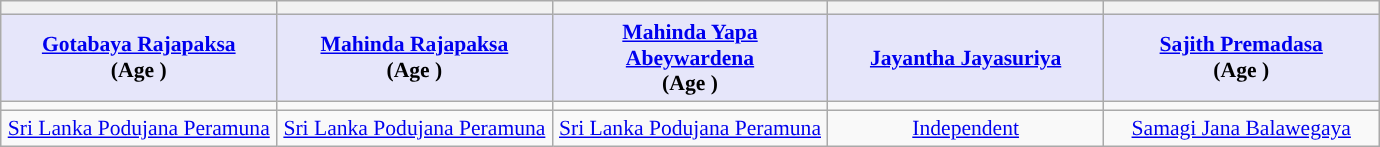<table class=wikitable style="font-size:90%; text-align:center; margin:1em auto;">
<tr>
<th style="font-size:135%; width:175px; background:"><a href='#'></a></th>
<th style="font-size:135%; width:175px; background:"><a href='#'></a></th>
<th style="font-size:135%; width:175px; background:"><a href='#'></a></th>
<th style="font-size:135%; width:175px; background:"><a href='#'></a></th>
<th style="font-size:135%; width:175px; background:"><a href='#'></a></th>
</tr>
<tr>
<th style="background:lavender;"><strong><a href='#'>Gotabaya Rajapaksa</a></strong><br>(Age )</th>
<th style="background:lavender;"><strong><a href='#'>Mahinda Rajapaksa</a></strong><br>(Age )</th>
<th style="background:lavender;"><strong><a href='#'>Mahinda Yapa Abeywardena</a></strong><br>(Age )</th>
<th style="background:lavender;"><strong><a href='#'>Jayantha Jayasuriya</a></strong><br></th>
<th style="background:lavender;"><strong><a href='#'>Sajith Premadasa</a></strong><br>(Age )</th>
</tr>
<tr>
<td></td>
<td></td>
<td></td>
<td></td>
<td></td>
</tr>
<tr>
<td><a href='#'>Sri Lanka Podujana Peramuna</a><br></td>
<td><a href='#'>Sri Lanka Podujana Peramuna</a><br></td>
<td><a href='#'>Sri Lanka Podujana Peramuna</a><br></td>
<td><a href='#'>Independent</a><br></td>
<td><a href='#'>Samagi Jana Balawegaya</a><br></td>
</tr>
</table>
